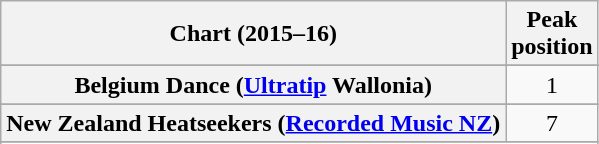<table class="wikitable sortable plainrowheaders" style="text-align:center">
<tr>
<th scope="col">Chart (2015–16)</th>
<th scope="col">Peak<br> position</th>
</tr>
<tr>
</tr>
<tr>
</tr>
<tr>
</tr>
<tr>
</tr>
<tr>
</tr>
<tr>
<th scope="row">Belgium Dance (<a href='#'>Ultratip</a> Wallonia)</th>
<td>1</td>
</tr>
<tr>
</tr>
<tr>
</tr>
<tr>
</tr>
<tr>
</tr>
<tr>
</tr>
<tr>
</tr>
<tr>
<th scope="row">New Zealand Heatseekers (<a href='#'>Recorded Music NZ</a>)</th>
<td>7</td>
</tr>
<tr>
</tr>
<tr>
</tr>
<tr>
</tr>
<tr>
</tr>
<tr>
</tr>
</table>
